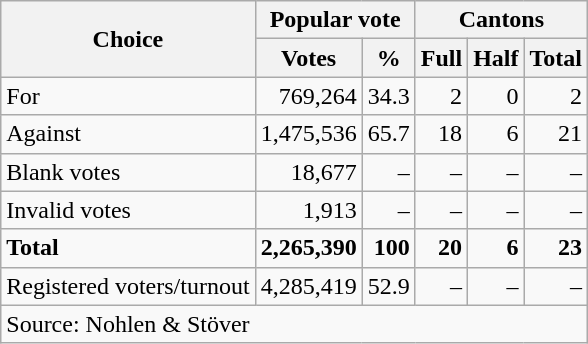<table class=wikitable style=text-align:right>
<tr>
<th rowspan=2>Choice</th>
<th colspan=2>Popular vote</th>
<th colspan=3>Cantons</th>
</tr>
<tr>
<th>Votes</th>
<th>%</th>
<th>Full</th>
<th>Half</th>
<th>Total</th>
</tr>
<tr>
<td align=left>For</td>
<td>769,264</td>
<td>34.3</td>
<td>2</td>
<td>0</td>
<td>2</td>
</tr>
<tr>
<td align=left>Against</td>
<td>1,475,536</td>
<td>65.7</td>
<td>18</td>
<td>6</td>
<td>21</td>
</tr>
<tr>
<td align=left>Blank votes</td>
<td>18,677</td>
<td>–</td>
<td>–</td>
<td>–</td>
<td>–</td>
</tr>
<tr>
<td align=left>Invalid votes</td>
<td>1,913</td>
<td>–</td>
<td>–</td>
<td>–</td>
<td>–</td>
</tr>
<tr>
<td align=left><strong>Total</strong></td>
<td><strong>2,265,390</strong></td>
<td><strong>100</strong></td>
<td><strong>20</strong></td>
<td><strong>6</strong></td>
<td><strong>23</strong></td>
</tr>
<tr>
<td align=left>Registered voters/turnout</td>
<td>4,285,419</td>
<td>52.9</td>
<td>–</td>
<td>–</td>
<td>–</td>
</tr>
<tr>
<td align=left colspan=11>Source: Nohlen & Stöver</td>
</tr>
</table>
